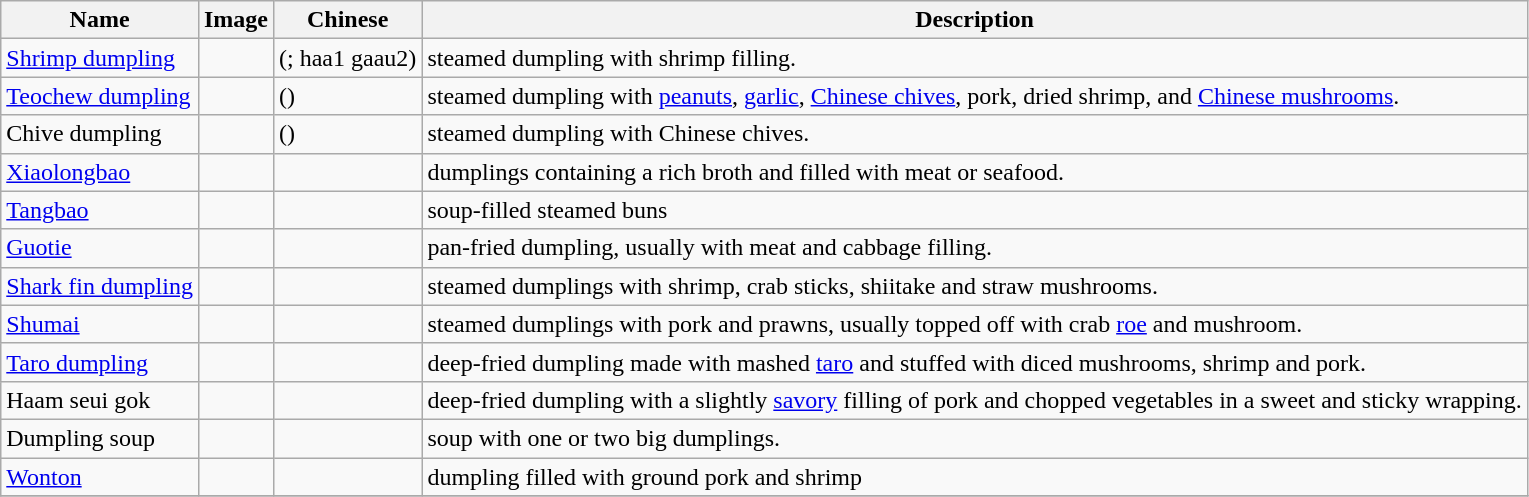<table class="wikitable collapsible">
<tr>
<th>Name</th>
<th>Image</th>
<th>Chinese</th>
<th>Description</th>
</tr>
<tr>
<td><a href='#'>Shrimp dumpling</a></td>
<td></td>
<td>(; haa1 gaau2)</td>
<td>steamed dumpling with shrimp filling. </td>
</tr>
<tr>
<td><a href='#'>Teochew dumpling</a></td>
<td></td>
<td>()</td>
<td>steamed dumpling with <a href='#'>peanuts</a>, <a href='#'>garlic</a>, <a href='#'>Chinese chives</a>, pork, dried shrimp, and <a href='#'>Chinese mushrooms</a>.</td>
</tr>
<tr>
<td>Chive dumpling</td>
<td></td>
<td>()</td>
<td>steamed dumpling with Chinese chives.</td>
</tr>
<tr>
<td><a href='#'>Xiaolongbao</a></td>
<td></td>
<td></td>
<td>dumplings containing a rich broth and filled with meat or seafood.</td>
</tr>
<tr>
<td><a href='#'>Tangbao</a></td>
<td></td>
<td></td>
<td>soup-filled steamed buns</td>
</tr>
<tr>
<td><a href='#'>Guotie</a></td>
<td></td>
<td></td>
<td>pan-fried dumpling, usually with meat and cabbage filling.</td>
</tr>
<tr>
<td><a href='#'>Shark fin dumpling</a></td>
<td></td>
<td></td>
<td>steamed dumplings with shrimp, crab sticks, shiitake and straw mushrooms.</td>
</tr>
<tr>
<td><a href='#'>Shumai</a></td>
<td></td>
<td></td>
<td>steamed dumplings with pork and prawns, usually topped off with crab <a href='#'>roe</a> and mushroom.</td>
</tr>
<tr>
<td><a href='#'>Taro dumpling</a></td>
<td></td>
<td></td>
<td>deep-fried dumpling made with mashed <a href='#'>taro</a> and stuffed with diced mushrooms, shrimp and pork.</td>
</tr>
<tr>
<td>Haam seui gok</td>
<td></td>
<td></td>
<td>deep-fried dumpling with a slightly <a href='#'>savory</a>  filling of pork and chopped vegetables in a sweet and sticky wrapping.</td>
</tr>
<tr>
<td>Dumpling soup</td>
<td></td>
<td></td>
<td>soup with one or two big dumplings.</td>
</tr>
<tr>
<td><a href='#'>Wonton</a></td>
<td></td>
<td></td>
<td>dumpling filled with ground pork and shrimp</td>
</tr>
<tr>
</tr>
</table>
